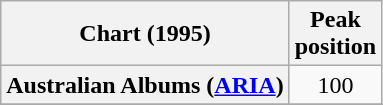<table class="wikitable sortable plainrowheaders" style="text-align:center">
<tr>
<th scope="col">Chart (1995)</th>
<th scope="col">Peak<br>position</th>
</tr>
<tr>
<th scope="row">Australian Albums (<a href='#'>ARIA</a>)</th>
<td>100</td>
</tr>
<tr>
</tr>
<tr>
</tr>
<tr>
</tr>
<tr>
</tr>
<tr>
</tr>
<tr>
</tr>
<tr>
</tr>
<tr>
</tr>
<tr>
</tr>
</table>
